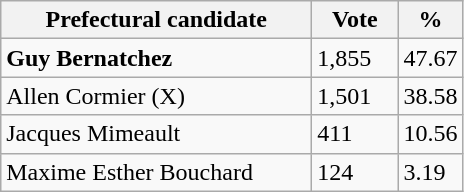<table class="wikitable">
<tr>
<th bgcolor="#DDDDFF" width="200px">Prefectural candidate</th>
<th bgcolor="#DDDDFF" width="50px">Vote</th>
<th bgcolor="#DDDDFF" width="30px">%</th>
</tr>
<tr>
<td><strong>Guy Bernatchez</strong></td>
<td>1,855</td>
<td>47.67</td>
</tr>
<tr>
<td>Allen Cormier (X)</td>
<td>1,501</td>
<td>38.58</td>
</tr>
<tr>
<td>Jacques Mimeault</td>
<td>411</td>
<td>10.56</td>
</tr>
<tr>
<td>Maxime Esther Bouchard</td>
<td>124</td>
<td>3.19</td>
</tr>
</table>
